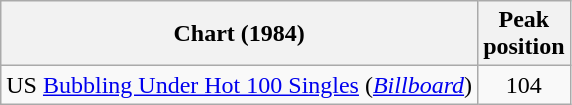<table class="wikitable sortable" style=margin-right:1em;margin-bottom:0;>
<tr>
<th>Chart (1984)</th>
<th>Peak<br>position</th>
</tr>
<tr>
<td>US <a href='#'>Bubbling Under Hot 100 Singles</a> (<em><a href='#'>Billboard</a></em>)</td>
<td align="center">104</td>
</tr>
</table>
